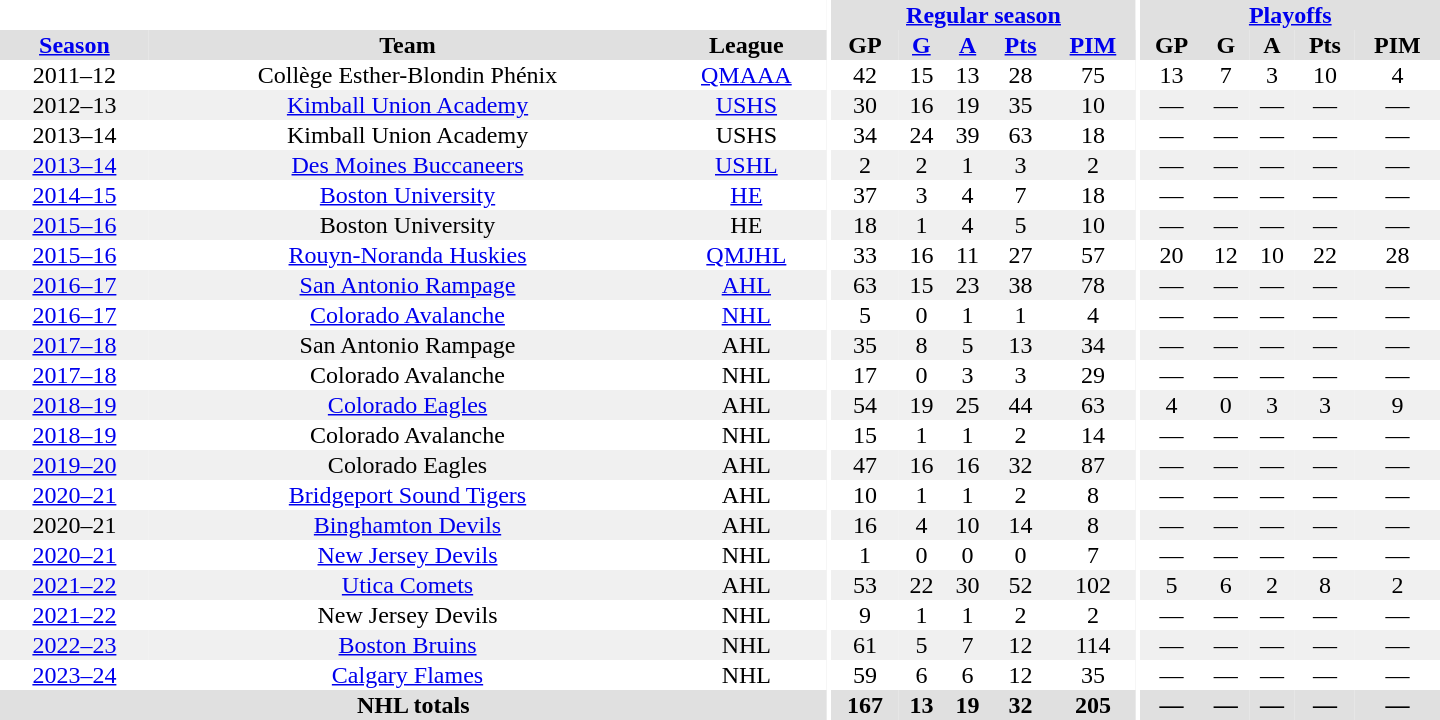<table border="0" cellpadding="1" cellspacing="0" style="text-align:center; width:60em;">
<tr bgcolor="#e0e0e0">
<th colspan="3" bgcolor="#ffffff"></th>
<th rowspan="99" bgcolor="#ffffff"></th>
<th colspan="5"><a href='#'>Regular season</a></th>
<th rowspan="99" bgcolor="#ffffff"></th>
<th colspan="5"><a href='#'>Playoffs</a></th>
</tr>
<tr bgcolor="#e0e0e0">
<th><a href='#'>Season</a></th>
<th>Team</th>
<th>League</th>
<th>GP</th>
<th><a href='#'>G</a></th>
<th><a href='#'>A</a></th>
<th><a href='#'>Pts</a></th>
<th><a href='#'>PIM</a></th>
<th>GP</th>
<th>G</th>
<th>A</th>
<th>Pts</th>
<th>PIM</th>
</tr>
<tr>
<td>2011–12</td>
<td>Collège Esther-Blondin Phénix</td>
<td><a href='#'>QMAAA</a></td>
<td>42</td>
<td>15</td>
<td>13</td>
<td>28</td>
<td>75</td>
<td>13</td>
<td>7</td>
<td>3</td>
<td>10</td>
<td>4</td>
</tr>
<tr bgcolor="#f0f0f0">
<td>2012–13</td>
<td><a href='#'>Kimball Union Academy</a></td>
<td><a href='#'>USHS</a></td>
<td>30</td>
<td>16</td>
<td>19</td>
<td>35</td>
<td>10</td>
<td>—</td>
<td>—</td>
<td>—</td>
<td>—</td>
<td>—</td>
</tr>
<tr>
<td>2013–14</td>
<td>Kimball Union Academy</td>
<td>USHS</td>
<td>34</td>
<td>24</td>
<td>39</td>
<td>63</td>
<td>18</td>
<td>—</td>
<td>—</td>
<td>—</td>
<td>—</td>
<td>—</td>
</tr>
<tr bgcolor="#f0f0f0">
<td><a href='#'>2013–14</a></td>
<td><a href='#'>Des Moines Buccaneers</a></td>
<td><a href='#'>USHL</a></td>
<td>2</td>
<td>2</td>
<td>1</td>
<td>3</td>
<td>2</td>
<td>—</td>
<td>—</td>
<td>—</td>
<td>—</td>
<td>—</td>
</tr>
<tr>
<td><a href='#'>2014–15</a></td>
<td><a href='#'>Boston University</a></td>
<td><a href='#'>HE</a></td>
<td>37</td>
<td>3</td>
<td>4</td>
<td>7</td>
<td>18</td>
<td>—</td>
<td>—</td>
<td>—</td>
<td>—</td>
<td>—</td>
</tr>
<tr bgcolor="#f0f0f0">
<td><a href='#'>2015–16</a></td>
<td>Boston University</td>
<td>HE</td>
<td>18</td>
<td>1</td>
<td>4</td>
<td>5</td>
<td>10</td>
<td>—</td>
<td>—</td>
<td>—</td>
<td>—</td>
<td>—</td>
</tr>
<tr>
<td><a href='#'>2015–16</a></td>
<td><a href='#'>Rouyn-Noranda Huskies</a></td>
<td><a href='#'>QMJHL</a></td>
<td>33</td>
<td>16</td>
<td>11</td>
<td>27</td>
<td>57</td>
<td>20</td>
<td>12</td>
<td>10</td>
<td>22</td>
<td>28</td>
</tr>
<tr bgcolor="#f0f0f0">
<td><a href='#'>2016–17</a></td>
<td><a href='#'>San Antonio Rampage</a></td>
<td><a href='#'>AHL</a></td>
<td>63</td>
<td>15</td>
<td>23</td>
<td>38</td>
<td>78</td>
<td>—</td>
<td>—</td>
<td>—</td>
<td>—</td>
<td>—</td>
</tr>
<tr>
<td><a href='#'>2016–17</a></td>
<td><a href='#'>Colorado Avalanche</a></td>
<td><a href='#'>NHL</a></td>
<td>5</td>
<td>0</td>
<td>1</td>
<td>1</td>
<td>4</td>
<td>—</td>
<td>—</td>
<td>—</td>
<td>—</td>
<td>—</td>
</tr>
<tr bgcolor="#f0f0f0">
<td><a href='#'>2017–18</a></td>
<td>San Antonio Rampage</td>
<td>AHL</td>
<td>35</td>
<td>8</td>
<td>5</td>
<td>13</td>
<td>34</td>
<td>—</td>
<td>—</td>
<td>—</td>
<td>—</td>
<td>—</td>
</tr>
<tr>
<td><a href='#'>2017–18</a></td>
<td>Colorado Avalanche</td>
<td>NHL</td>
<td>17</td>
<td>0</td>
<td>3</td>
<td>3</td>
<td>29</td>
<td>—</td>
<td>—</td>
<td>—</td>
<td>—</td>
<td>—</td>
</tr>
<tr bgcolor="#f0f0f0">
<td><a href='#'>2018–19</a></td>
<td><a href='#'>Colorado Eagles</a></td>
<td>AHL</td>
<td>54</td>
<td>19</td>
<td>25</td>
<td>44</td>
<td>63</td>
<td>4</td>
<td>0</td>
<td>3</td>
<td>3</td>
<td>9</td>
</tr>
<tr>
<td><a href='#'>2018–19</a></td>
<td>Colorado Avalanche</td>
<td>NHL</td>
<td>15</td>
<td>1</td>
<td>1</td>
<td>2</td>
<td>14</td>
<td>—</td>
<td>—</td>
<td>—</td>
<td>—</td>
<td>—</td>
</tr>
<tr bgcolor="#f0f0f0">
<td><a href='#'>2019–20</a></td>
<td>Colorado Eagles</td>
<td>AHL</td>
<td>47</td>
<td>16</td>
<td>16</td>
<td>32</td>
<td>87</td>
<td>—</td>
<td>—</td>
<td>—</td>
<td>—</td>
<td>—</td>
</tr>
<tr>
<td><a href='#'>2020–21</a></td>
<td><a href='#'>Bridgeport Sound Tigers</a></td>
<td>AHL</td>
<td>10</td>
<td>1</td>
<td>1</td>
<td>2</td>
<td>8</td>
<td>—</td>
<td>—</td>
<td>—</td>
<td>—</td>
<td>—</td>
</tr>
<tr bgcolor="#f0f0f0">
<td>2020–21</td>
<td><a href='#'>Binghamton Devils</a></td>
<td>AHL</td>
<td>16</td>
<td>4</td>
<td>10</td>
<td>14</td>
<td>8</td>
<td>—</td>
<td>—</td>
<td>—</td>
<td>—</td>
<td>—</td>
</tr>
<tr>
<td><a href='#'>2020–21</a></td>
<td><a href='#'>New Jersey Devils</a></td>
<td>NHL</td>
<td>1</td>
<td>0</td>
<td>0</td>
<td>0</td>
<td>7</td>
<td>—</td>
<td>—</td>
<td>—</td>
<td>—</td>
<td>—</td>
</tr>
<tr bgcolor="#f0f0f0">
<td><a href='#'>2021–22</a></td>
<td><a href='#'>Utica Comets</a></td>
<td>AHL</td>
<td>53</td>
<td>22</td>
<td>30</td>
<td>52</td>
<td>102</td>
<td>5</td>
<td>6</td>
<td>2</td>
<td>8</td>
<td>2</td>
</tr>
<tr>
<td><a href='#'>2021–22</a></td>
<td>New Jersey Devils</td>
<td>NHL</td>
<td>9</td>
<td>1</td>
<td>1</td>
<td>2</td>
<td>2</td>
<td>—</td>
<td>—</td>
<td>—</td>
<td>—</td>
<td>—</td>
</tr>
<tr bgcolor="#f0f0f0">
<td><a href='#'>2022–23</a></td>
<td><a href='#'>Boston Bruins</a></td>
<td>NHL</td>
<td>61</td>
<td>5</td>
<td>7</td>
<td>12</td>
<td>114</td>
<td>—</td>
<td>—</td>
<td>—</td>
<td>—</td>
<td>—</td>
</tr>
<tr>
<td><a href='#'>2023–24</a></td>
<td><a href='#'>Calgary Flames</a></td>
<td>NHL</td>
<td>59</td>
<td>6</td>
<td>6</td>
<td>12</td>
<td>35</td>
<td>—</td>
<td>—</td>
<td>—</td>
<td>—</td>
<td>—</td>
</tr>
<tr bgcolor="#e0e0e0">
<th colspan="3">NHL totals</th>
<th>167</th>
<th>13</th>
<th>19</th>
<th>32</th>
<th>205</th>
<th>—</th>
<th>—</th>
<th>—</th>
<th>—</th>
<th>—</th>
</tr>
</table>
